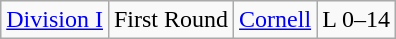<table class="wikitable">
<tr>
<td rowspan="5"><a href='#'>Division I</a></td>
<td>First Round</td>
<td><a href='#'>Cornell</a></td>
<td>L 0–14</td>
</tr>
</table>
